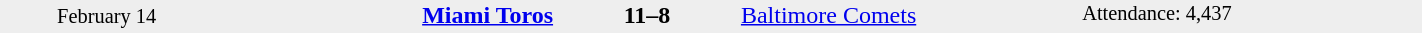<table style="width:75%; background:#eee;" cellspacing="0">
<tr>
<td rowspan="3" style="text-align:center; font-size:85%; width:15%;">February 14</td>
<td style="width:24%; text-align:right;"><strong><a href='#'>Miami Toros</a></strong></td>
<td style="text-align:center; width:13%;"><strong>11–8</strong></td>
<td width=24%><a href='#'>Baltimore Comets</a></td>
<td rowspan="3" style="font-size:85%; vertical-align:top;">Attendance: 4,437</td>
</tr>
<tr style=font-size:85%>
<td align=right valign=top></td>
<td valign=top></td>
<td align=left valign=top></td>
</tr>
</table>
